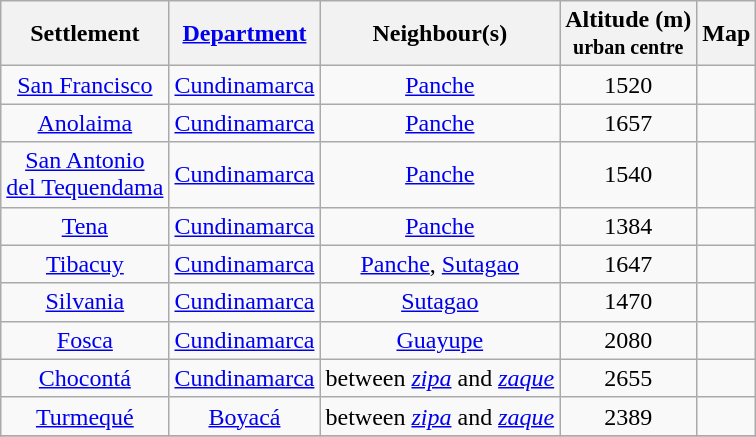<table class="wikitable sortable">
<tr>
<th scope="col">Settlement</th>
<th scope="col"><a href='#'>Department</a></th>
<th scope="col">Neighbour(s)</th>
<th scope="col">Altitude (m)<br><small>urban centre</small></th>
<th scope="col">Map</th>
</tr>
<tr>
<td align=center><a href='#'>San Francisco</a></td>
<td align=center><a href='#'>Cundinamarca</a></td>
<td align=center><a href='#'>Panche</a></td>
<td align=center>1520</td>
<td align=center></td>
</tr>
<tr>
<td align=center><a href='#'>Anolaima</a></td>
<td align=center><a href='#'>Cundinamarca</a></td>
<td align=center><a href='#'>Panche</a></td>
<td align=center>1657</td>
<td align=center></td>
</tr>
<tr>
<td align=center><a href='#'>San Antonio<br>del Tequendama</a></td>
<td align=center><a href='#'>Cundinamarca</a></td>
<td align=center><a href='#'>Panche</a></td>
<td align=center>1540</td>
<td align=center></td>
</tr>
<tr>
<td align=center><a href='#'>Tena</a></td>
<td align=center><a href='#'>Cundinamarca</a></td>
<td align=center><a href='#'>Panche</a></td>
<td align=center>1384</td>
<td align=center></td>
</tr>
<tr>
<td align=center><a href='#'>Tibacuy</a></td>
<td align=center><a href='#'>Cundinamarca</a></td>
<td align=center><a href='#'>Panche</a>, <a href='#'>Sutagao</a></td>
<td align=center>1647</td>
<td align=center></td>
</tr>
<tr>
<td align=center><a href='#'>Silvania</a></td>
<td align=center><a href='#'>Cundinamarca</a></td>
<td align=center><a href='#'>Sutagao</a></td>
<td align=center>1470</td>
<td align=center></td>
</tr>
<tr>
<td align=center><a href='#'>Fosca</a></td>
<td align=center><a href='#'>Cundinamarca</a></td>
<td align=center><a href='#'>Guayupe</a></td>
<td align=center>2080</td>
<td align=center></td>
</tr>
<tr>
<td align=center><a href='#'>Chocontá</a></td>
<td align=center><a href='#'>Cundinamarca</a></td>
<td align=center>between <em><a href='#'>zipa</a></em> and <em><a href='#'>zaque</a></em></td>
<td align=center>2655</td>
<td align=center></td>
</tr>
<tr>
<td align=center><a href='#'>Turmequé</a></td>
<td align=center><a href='#'>Boyacá</a></td>
<td align=center>between <em><a href='#'>zipa</a></em> and <em><a href='#'>zaque</a></em></td>
<td align=center>2389</td>
<td align=center></td>
</tr>
<tr>
</tr>
</table>
